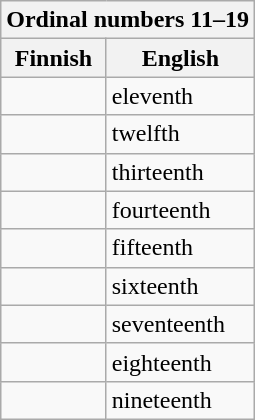<table class="wikitable">
<tr>
<th colspan="2">Ordinal numbers 11–19</th>
</tr>
<tr>
<th>Finnish</th>
<th>English</th>
</tr>
<tr>
<td></td>
<td>eleventh</td>
</tr>
<tr>
<td></td>
<td>twelfth</td>
</tr>
<tr>
<td></td>
<td>thirteenth</td>
</tr>
<tr>
<td></td>
<td>fourteenth</td>
</tr>
<tr>
<td></td>
<td>fifteenth</td>
</tr>
<tr>
<td></td>
<td>sixteenth</td>
</tr>
<tr>
<td></td>
<td>seventeenth</td>
</tr>
<tr>
<td></td>
<td>eighteenth</td>
</tr>
<tr>
<td></td>
<td>nineteenth</td>
</tr>
</table>
